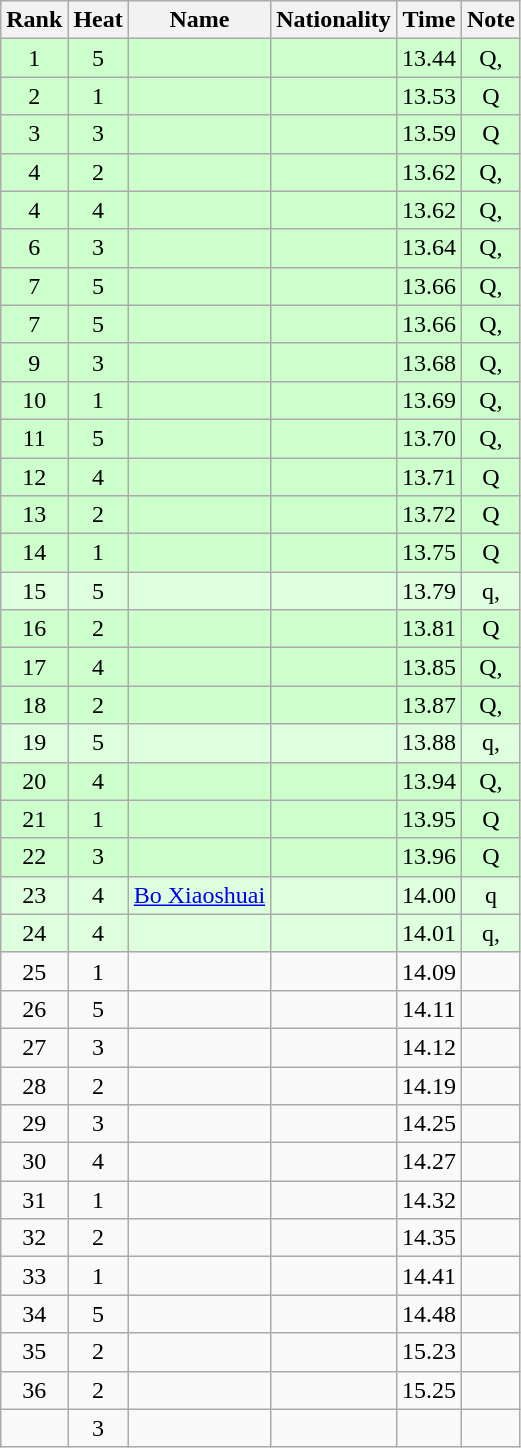<table class="wikitable sortable" style="text-align:center">
<tr>
<th>Rank</th>
<th>Heat</th>
<th>Name</th>
<th>Nationality</th>
<th>Time</th>
<th>Note</th>
</tr>
<tr bgcolor=ccffcc>
<td>1</td>
<td>5</td>
<td align=left></td>
<td align=left></td>
<td>13.44</td>
<td>Q, </td>
</tr>
<tr bgcolor=ccffcc>
<td>2</td>
<td>1</td>
<td align=left></td>
<td align=left></td>
<td>13.53</td>
<td>Q</td>
</tr>
<tr bgcolor=ccffcc>
<td>3</td>
<td>3</td>
<td align=left></td>
<td align=left></td>
<td>13.59</td>
<td>Q</td>
</tr>
<tr bgcolor=ccffcc>
<td>4</td>
<td>2</td>
<td align=left></td>
<td align=left></td>
<td>13.62</td>
<td>Q, </td>
</tr>
<tr bgcolor=ccffcc>
<td>4</td>
<td>4</td>
<td align=left></td>
<td align=left></td>
<td>13.62</td>
<td>Q, </td>
</tr>
<tr bgcolor=ccffcc>
<td>6</td>
<td>3</td>
<td align=left></td>
<td align=left></td>
<td>13.64</td>
<td>Q, </td>
</tr>
<tr bgcolor=ccffcc>
<td>7</td>
<td>5</td>
<td align=left></td>
<td align=left></td>
<td>13.66</td>
<td>Q, </td>
</tr>
<tr bgcolor=ccffcc>
<td>7</td>
<td>5</td>
<td align=left></td>
<td align=left></td>
<td>13.66</td>
<td>Q, </td>
</tr>
<tr bgcolor=ccffcc>
<td>9</td>
<td>3</td>
<td align=left></td>
<td align=left></td>
<td>13.68</td>
<td>Q, </td>
</tr>
<tr bgcolor=ccffcc>
<td>10</td>
<td>1</td>
<td align=left></td>
<td align=left></td>
<td>13.69</td>
<td>Q, </td>
</tr>
<tr bgcolor=ccffcc>
<td>11</td>
<td>5</td>
<td align=left></td>
<td align=left></td>
<td>13.70</td>
<td>Q, </td>
</tr>
<tr bgcolor=ccffcc>
<td>12</td>
<td>4</td>
<td align=left></td>
<td align=left></td>
<td>13.71</td>
<td>Q</td>
</tr>
<tr bgcolor=ccffcc>
<td>13</td>
<td>2</td>
<td align=left></td>
<td align=left></td>
<td>13.72</td>
<td>Q</td>
</tr>
<tr bgcolor=ccffcc>
<td>14</td>
<td>1</td>
<td align=left></td>
<td align=left></td>
<td>13.75</td>
<td>Q</td>
</tr>
<tr bgcolor=ddffdd>
<td>15</td>
<td>5</td>
<td align=left></td>
<td align=left></td>
<td>13.79</td>
<td>q, </td>
</tr>
<tr bgcolor=ccffcc>
<td>16</td>
<td>2</td>
<td align=left></td>
<td align=left></td>
<td>13.81</td>
<td>Q</td>
</tr>
<tr bgcolor=ccffcc>
<td>17</td>
<td>4</td>
<td align=left></td>
<td align=left></td>
<td>13.85</td>
<td>Q, </td>
</tr>
<tr bgcolor=ccffcc>
<td>18</td>
<td>2</td>
<td align=left></td>
<td align=left></td>
<td>13.87</td>
<td>Q, </td>
</tr>
<tr bgcolor=ddffdd>
<td>19</td>
<td>5</td>
<td align=left></td>
<td align=left></td>
<td>13.88</td>
<td>q, </td>
</tr>
<tr bgcolor=ccffcc>
<td>20</td>
<td>4</td>
<td align=left></td>
<td align=left></td>
<td>13.94</td>
<td>Q, </td>
</tr>
<tr bgcolor=ccffcc>
<td>21</td>
<td>1</td>
<td align=left></td>
<td align=left></td>
<td>13.95</td>
<td>Q</td>
</tr>
<tr bgcolor=ccffcc>
<td>22</td>
<td>3</td>
<td align=left></td>
<td align=left></td>
<td>13.96</td>
<td>Q</td>
</tr>
<tr bgcolor=ddffdd>
<td>23</td>
<td>4</td>
<td align=left><a href='#'>Bo Xiaoshuai</a></td>
<td align=left></td>
<td>14.00</td>
<td>q</td>
</tr>
<tr bgcolor=ddffdd>
<td>24</td>
<td>4</td>
<td align=left></td>
<td align=left></td>
<td>14.01</td>
<td>q, </td>
</tr>
<tr>
<td>25</td>
<td>1</td>
<td align=left></td>
<td align=left></td>
<td>14.09</td>
<td></td>
</tr>
<tr>
<td>26</td>
<td>5</td>
<td align=left></td>
<td align=left></td>
<td>14.11</td>
<td></td>
</tr>
<tr>
<td>27</td>
<td>3</td>
<td align=left></td>
<td align=left></td>
<td>14.12</td>
<td></td>
</tr>
<tr>
<td>28</td>
<td>2</td>
<td align=left></td>
<td align=left></td>
<td>14.19</td>
<td></td>
</tr>
<tr>
<td>29</td>
<td>3</td>
<td align=left></td>
<td align=left></td>
<td>14.25</td>
<td></td>
</tr>
<tr>
<td>30</td>
<td>4</td>
<td align=left></td>
<td align=left></td>
<td>14.27</td>
<td></td>
</tr>
<tr>
<td>31</td>
<td>1</td>
<td align=left></td>
<td align=left></td>
<td>14.32</td>
<td></td>
</tr>
<tr>
<td>32</td>
<td>2</td>
<td align=left></td>
<td align=left></td>
<td>14.35</td>
<td></td>
</tr>
<tr>
<td>33</td>
<td>1</td>
<td align=left></td>
<td align=left></td>
<td>14.41</td>
<td></td>
</tr>
<tr>
<td>34</td>
<td>5</td>
<td align=left></td>
<td align=left></td>
<td>14.48</td>
<td></td>
</tr>
<tr>
<td>35</td>
<td>2</td>
<td align=left></td>
<td align=left></td>
<td>15.23</td>
<td></td>
</tr>
<tr>
<td>36</td>
<td>2</td>
<td align=left></td>
<td align=left></td>
<td>15.25</td>
<td></td>
</tr>
<tr>
<td></td>
<td>3</td>
<td align=left></td>
<td align=left></td>
<td></td>
<td></td>
</tr>
</table>
